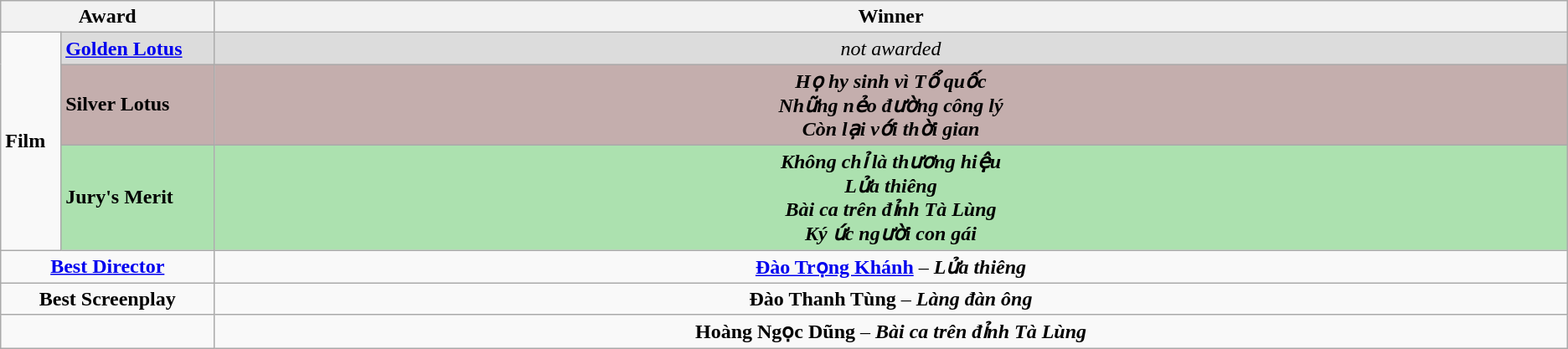<table class=wikitable>
<tr>
<th width="12%" colspan="2">Award</th>
<th width="76%">Winner</th>
</tr>
<tr>
<td rowspan="3"><strong>Film</strong></td>
<td style="background:#DCDCDC"><strong><a href='#'>Golden Lotus</a></strong></td>
<td style="background:#DCDCDC" align=center><em>not awarded</em></td>
</tr>
<tr>
<td style="background:#C4AEAD"><strong>Silver Lotus</strong></td>
<td style="background:#C4AEAD" align=center><strong><em>Họ hy sinh vì Tổ quốc</em></strong><br><strong><em>Những nẻo đường công lý</em></strong><br><strong><em>Còn lại với thời gian</em></strong></td>
</tr>
<tr>
<td style="background:#ACE1AF"><strong>Jury's Merit</strong></td>
<td style="background:#ACE1AF" align=center><strong><em>Không chỉ là thương hiệu</em></strong><br><strong><em>Lửa thiêng</em></strong><br><strong><em>Bài ca trên đỉnh Tà Lùng</em></strong><br><strong><em>Ký ức người con gái</em></strong></td>
</tr>
<tr>
<td colspan="2" align=center><strong><a href='#'>Best Director</a></strong></td>
<td align=center><strong><a href='#'>Đào Trọng Khánh</a></strong> – <strong><em>Lửa thiêng</em></strong></td>
</tr>
<tr>
<td colspan="2" align=center><strong>Best Screenplay</strong></td>
<td align=center><strong>Đào Thanh Tùng</strong> – <strong><em>Làng đàn ông</em></strong></td>
</tr>
<tr>
<td colspan="2" align=center><strong></strong></td>
<td align=center><strong>Hoàng Ngọc Dũng</strong> – <strong><em>Bài ca trên đỉnh Tà Lùng</em></strong></td>
</tr>
</table>
